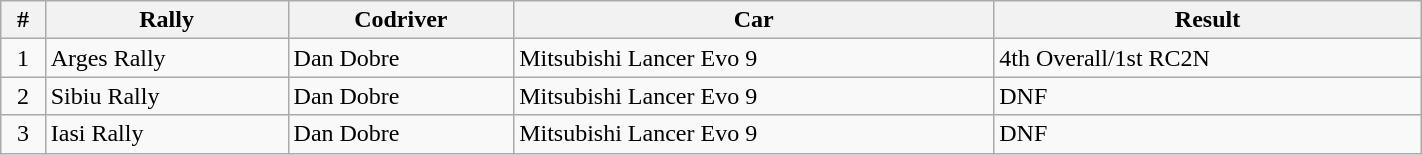<table class="wikitable" width="75%">
<tr>
<th>#</th>
<th>Rally</th>
<th>Codriver</th>
<th>Car</th>
<th>Result</th>
</tr>
<tr>
<td align="center">1</td>
<td>Arges Rally</td>
<td>Dan Dobre</td>
<td>Mitsubishi Lancer Evo 9</td>
<td>4th Overall/1st RC2N</td>
</tr>
<tr>
<td align="center">2</td>
<td>Sibiu Rally</td>
<td>Dan Dobre</td>
<td>Mitsubishi Lancer Evo 9</td>
<td>DNF</td>
</tr>
<tr>
<td align="center">3</td>
<td>Iasi Rally</td>
<td>Dan Dobre</td>
<td>Mitsubishi Lancer Evo 9</td>
<td>DNF</td>
</tr>
</table>
